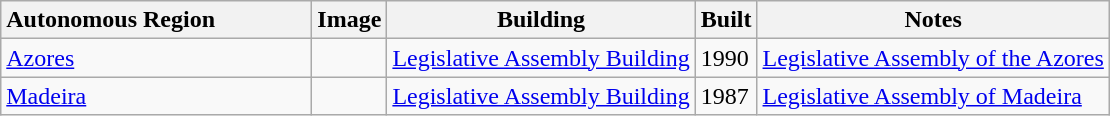<table class="wikitable sortable">
<tr>
<th style="text-align:left;width:200px">Autonomous Region</th>
<th>Image</th>
<th>Building</th>
<th>Built</th>
<th>Notes</th>
</tr>
<tr>
<td><a href='#'>Azores</a></td>
<td></td>
<td><a href='#'>Legislative Assembly Building</a></td>
<td>1990</td>
<td><a href='#'>Legislative Assembly of the Azores</a></td>
</tr>
<tr>
<td><a href='#'>Madeira</a></td>
<td></td>
<td><a href='#'>Legislative Assembly Building</a></td>
<td>1987</td>
<td><a href='#'>Legislative Assembly of Madeira</a></td>
</tr>
</table>
